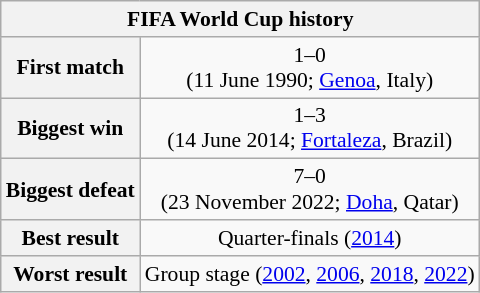<table class="wikitable collapsible collapsed" style="text-align: center;font-size:90%;">
<tr>
<th colspan=2>FIFA World Cup history</th>
</tr>
<tr>
<th>First match</th>
<td> 1–0 <br>(11 June 1990; <a href='#'>Genoa</a>, Italy)</td>
</tr>
<tr>
<th>Biggest win</th>
<td> 1–3 <br>(14 June 2014; <a href='#'>Fortaleza</a>, Brazil)</td>
</tr>
<tr>
<th>Biggest defeat</th>
<td> 7–0 <br>(23 November 2022; <a href='#'>Doha</a>, Qatar)</td>
</tr>
<tr>
<th>Best result</th>
<td>Quarter-finals (<a href='#'>2014</a>)</td>
</tr>
<tr>
<th>Worst result</th>
<td>Group stage (<a href='#'>2002</a>, <a href='#'>2006</a>, <a href='#'>2018</a>, <a href='#'>2022</a>)</td>
</tr>
</table>
